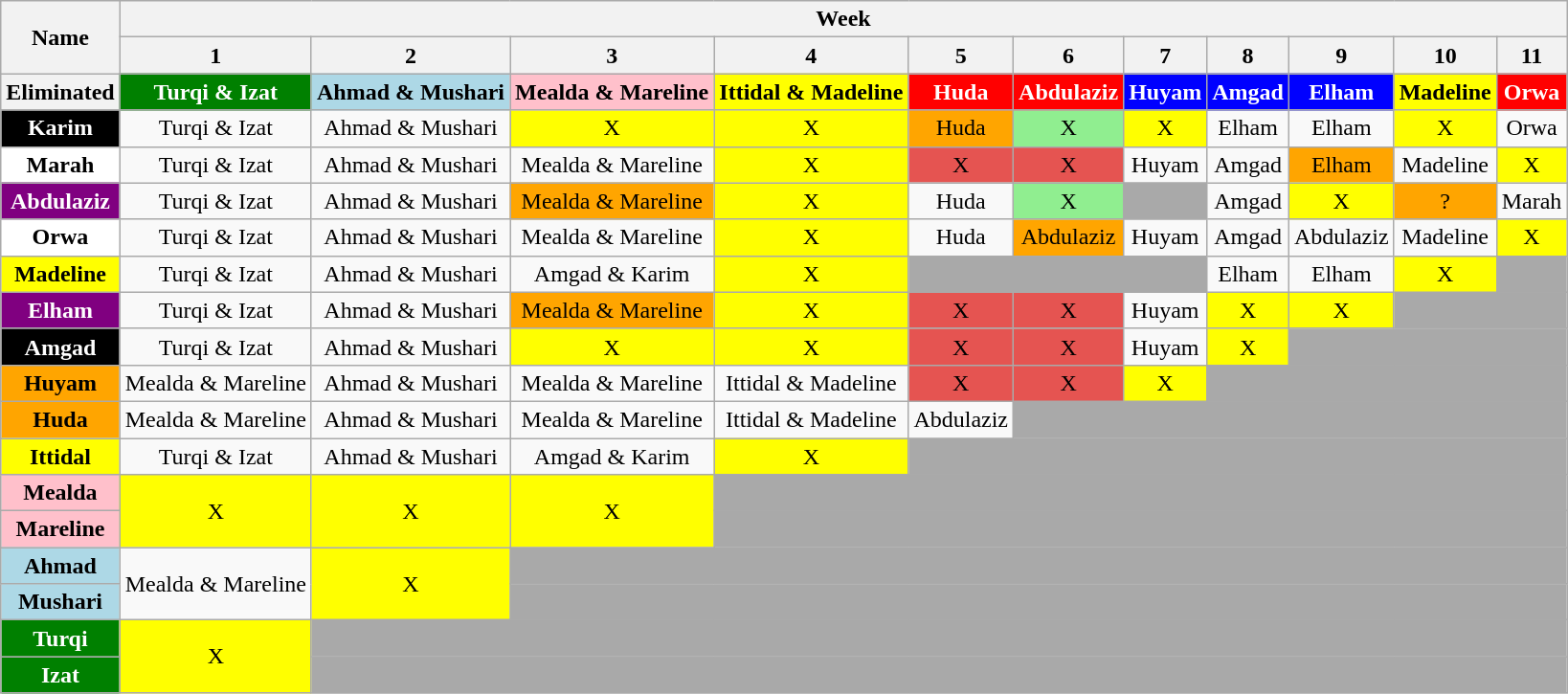<table class="wikitable" align="center" style="text-align:center">
<tr>
<th rowspan=2>Name</th>
<th colspan=11>Week</th>
</tr>
<tr>
<th>1</th>
<th>2</th>
<th>3</th>
<th>4</th>
<th>5</th>
<th>6</th>
<th>7</th>
<th>8</th>
<th>9</th>
<th>10</th>
<th>11</th>
</tr>
<tr>
<th>Eliminated</th>
<td style="background:green;color:white;"><strong>Turqi & Izat</strong></td>
<td style="background:lightblue"><strong>Ahmad & Mushari</strong></td>
<td style="background:pink"><strong>Mealda & Mareline</strong></td>
<td style="background:yellow"><strong>Ittidal & Madeline</strong></td>
<td style="background:red;color:white;"><strong>Huda</strong></td>
<td style="background:red;color:white;"><strong>Abdulaziz</strong></td>
<td style="background:blue;color:white;"><strong>Huyam</strong></td>
<td style="background:blue;color:white;"><strong>Amgad</strong></td>
<td style="background:blue;color:white;"><strong>Elham</strong></td>
<td style="background:yellow"><strong>Madeline</strong></td>
<td style="background:red;color:white;"><strong>Orwa</strong></td>
</tr>
<tr>
<td style="background:black;color:white;"><strong>Karim</strong></td>
<td>Turqi & Izat</td>
<td>Ahmad & Mushari</td>
<td style="background:yellow">X</td>
<td style="background:yellow">X</td>
<td style="background:orange">Huda</td>
<td style="background:lightgreen">X</td>
<td style="background:yellow">X</td>
<td>Elham</td>
<td>Elham</td>
<td style="background:yellow">X</td>
<td>Orwa</td>
</tr>
<tr>
<td style="background:white"><strong>Marah</strong></td>
<td>Turqi & Izat</td>
<td>Ahmad & Mushari</td>
<td>Mealda & Mareline</td>
<td style="background:yellow">X</td>
<td style="background:#E55451">X</td>
<td style="background:#E55451">X</td>
<td>Huyam</td>
<td>Amgad</td>
<td style="background:orange">Elham</td>
<td>Madeline</td>
<td style="background:yellow">X</td>
</tr>
<tr>
<td style="background:purple;color:white;"><strong>Abdulaziz</strong></td>
<td>Turqi & Izat</td>
<td>Ahmad & Mushari</td>
<td style="background:orange">Mealda & Mareline</td>
<td style="background:yellow">X</td>
<td>Huda</td>
<td style="background:lightgreen">X</td>
<td style="background:darkgray" colspan=1></td>
<td>Amgad</td>
<td style="background:yellow">X</td>
<td style="background:orange">?</td>
<td>Marah</td>
</tr>
<tr>
<td style="background:white"><strong>Orwa</strong></td>
<td>Turqi & Izat</td>
<td>Ahmad & Mushari</td>
<td>Mealda & Mareline</td>
<td style="background:yellow">X</td>
<td>Huda</td>
<td style="background:orange">Abdulaziz</td>
<td>Huyam</td>
<td>Amgad</td>
<td>Abdulaziz</td>
<td>Madeline</td>
<td style="background:yellow">X</td>
</tr>
<tr>
<td style="background:yellow"><strong>Madeline</strong></td>
<td>Turqi & Izat</td>
<td>Ahmad & Mushari</td>
<td>Amgad & Karim</td>
<td style="background:yellow">X</td>
<td style="background:darkgray" colspan=3></td>
<td>Elham</td>
<td>Elham</td>
<td style="background:yellow">X</td>
<td style="background:darkgray" colspan=1></td>
</tr>
<tr>
<td style="background:purple;color:white;"><strong>Elham</strong></td>
<td>Turqi & Izat</td>
<td>Ahmad & Mushari</td>
<td style="background:orange">Mealda & Mareline</td>
<td style="background:yellow">X</td>
<td style="background:#E55451">X</td>
<td style="background:#E55451">X</td>
<td>Huyam</td>
<td style="background:yellow">X</td>
<td style="background:yellow">X</td>
<td style="background:darkgray" colspan=2></td>
</tr>
<tr>
<td style="background:black;color:white;"><strong>Amgad</strong></td>
<td>Turqi & Izat</td>
<td>Ahmad & Mushari</td>
<td style="background:yellow">X</td>
<td style="background:yellow">X</td>
<td style="background:#E55451">X</td>
<td style="background:#E55451">X</td>
<td>Huyam</td>
<td style="background:yellow">X</td>
<td style="background:darkgray" colspan=3></td>
</tr>
<tr>
<td style="background:orange"><strong>Huyam</strong></td>
<td>Mealda & Mareline</td>
<td>Ahmad & Mushari</td>
<td>Mealda & Mareline</td>
<td>Ittidal & Madeline</td>
<td style="background:#E55451">X</td>
<td style="background:#E55451">X</td>
<td style="background:yellow">X</td>
<td style="background:darkgray" colspan=4></td>
</tr>
<tr>
<td style="background:orange"><strong>Huda</strong></td>
<td>Mealda & Mareline</td>
<td>Ahmad & Mushari</td>
<td>Mealda & Mareline</td>
<td>Ittidal & Madeline</td>
<td>Abdulaziz</td>
<td style="background:darkgray" colspan=6></td>
</tr>
<tr>
<td style="background:yellow"><strong>Ittidal</strong></td>
<td>Turqi & Izat</td>
<td>Ahmad & Mushari</td>
<td>Amgad & Karim</td>
<td style="background:yellow">X</td>
<td style="background:darkgray" colspan=7></td>
</tr>
<tr>
<td style="background:pink"><strong>Mealda</strong></td>
<td rowspan=2 style="background:yellow">X</td>
<td rowspan=2 style="background:yellow">X</td>
<td rowspan=2 style="background:yellow">X</td>
<td style="background:darkgray" colspan=8></td>
</tr>
<tr>
<td style="background:pink"><strong>Mareline</strong></td>
<td style="background:darkgray" colspan=8></td>
</tr>
<tr>
<td style="background:lightblue"><strong>Ahmad</strong></td>
<td rowspan=2>Mealda & Mareline</td>
<td rowspan=2 style="background:yellow">X</td>
<td style="background:darkgray" colspan=9></td>
</tr>
<tr>
<td style="background:lightblue"><strong>Mushari</strong></td>
<td style="background:darkgray" colspan=9></td>
</tr>
<tr>
<td style="background:green;color:white;"><strong>Turqi</strong></td>
<td rowspan=2 style="background:yellow">X</td>
<td style="background:darkgray" colspan=10></td>
</tr>
<tr>
<td style="background:green;color:white;"><strong>Izat</strong></td>
<td style="background:darkgray" colspan=10></td>
</tr>
</table>
